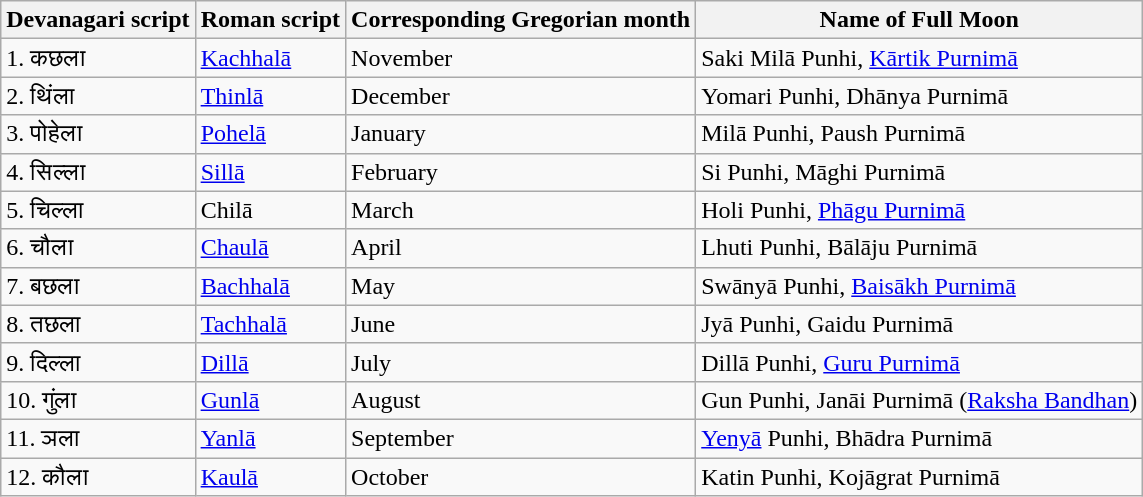<table class="wikitable" align=center>
<tr>
<th>Devanagari script</th>
<th>Roman script</th>
<th>Corresponding Gregorian month</th>
<th>Name of Full Moon</th>
</tr>
<tr>
<td>1. कछला</td>
<td><a href='#'>Kachhalā</a></td>
<td>November</td>
<td>Saki Milā Punhi, <a href='#'>Kārtik Purnimā</a></td>
</tr>
<tr>
<td>2. थिंला</td>
<td><a href='#'>Thinlā</a></td>
<td>December</td>
<td>Yomari Punhi, Dhānya Purnimā</td>
</tr>
<tr>
<td>3. पोहेला</td>
<td><a href='#'>Pohelā</a></td>
<td>January</td>
<td>Milā Punhi, Paush Purnimā</td>
</tr>
<tr>
<td>4. सिल्ला</td>
<td><a href='#'>Sillā</a></td>
<td>February</td>
<td>Si Punhi, Māghi Purnimā</td>
</tr>
<tr>
<td>5. चिल्ला</td>
<td>Chilā</td>
<td>March</td>
<td>Holi Punhi, <a href='#'>Phāgu Purnimā</a></td>
</tr>
<tr>
<td>6. चौला</td>
<td><a href='#'>Chaulā</a></td>
<td>April</td>
<td>Lhuti Punhi, Bālāju Purnimā</td>
</tr>
<tr>
<td>7. बछला</td>
<td><a href='#'>Bachhalā</a></td>
<td>May</td>
<td>Swānyā Punhi, <a href='#'>Baisākh Purnimā</a></td>
</tr>
<tr>
<td>8. तछला</td>
<td><a href='#'>Tachhalā</a></td>
<td>June</td>
<td>Jyā Punhi, Gaidu Purnimā</td>
</tr>
<tr>
<td>9. दिल्ला</td>
<td><a href='#'>Dillā</a></td>
<td>July</td>
<td>Dillā Punhi, <a href='#'>Guru Purnimā</a></td>
</tr>
<tr>
<td>10. गुंला</td>
<td><a href='#'>Gunlā</a></td>
<td>August</td>
<td>Gun Punhi, Janāi Purnimā (<a href='#'>Raksha Bandhan</a>)</td>
</tr>
<tr>
<td>11. ञला</td>
<td><a href='#'>Yanlā</a></td>
<td>September</td>
<td><a href='#'>Yenyā</a> Punhi, Bhādra Purnimā</td>
</tr>
<tr>
<td>12. कौला</td>
<td><a href='#'>Kaulā</a></td>
<td>October</td>
<td>Katin Punhi, Kojāgrat Purnimā</td>
</tr>
</table>
